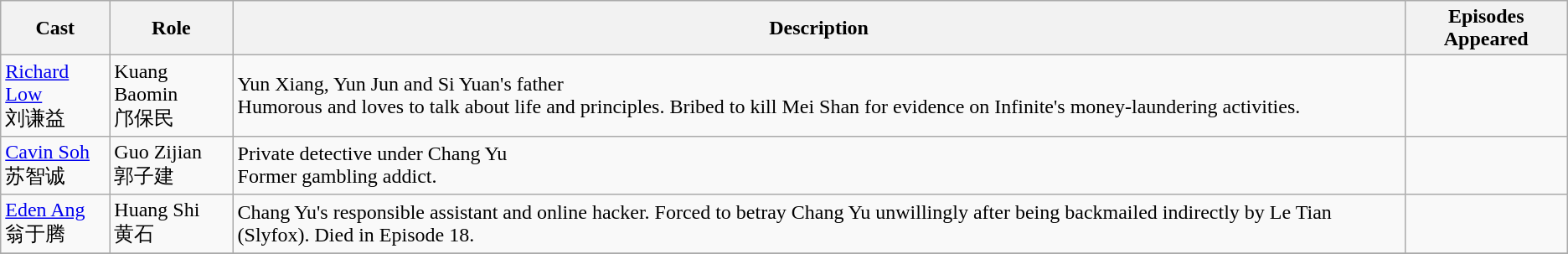<table class="wikitable">
<tr>
<th>Cast</th>
<th>Role</th>
<th>Description</th>
<th>Episodes Appeared</th>
</tr>
<tr>
<td><a href='#'>Richard Low</a><br>刘谦益</td>
<td>Kuang Baomin<br>邝保民</td>
<td>Yun Xiang, Yun Jun and Si Yuan's father <br> Humorous and loves to talk about life and principles. Bribed to kill Mei Shan for evidence on Infinite's money-laundering activities.</td>
<td></td>
</tr>
<tr>
<td><a href='#'>Cavin Soh</a><br>苏智诚</td>
<td>Guo Zijian<br>郭子建</td>
<td>Private detective under Chang Yu <br> Former gambling addict.</td>
<td></td>
</tr>
<tr>
<td><a href='#'>Eden Ang</a><br>翁于腾</td>
<td>Huang Shi<br>黄石</td>
<td>Chang Yu's responsible assistant and online hacker. Forced to betray Chang Yu unwillingly after being backmailed indirectly by Le Tian (Slyfox). Died in Episode 18.</td>
<td></td>
</tr>
<tr>
</tr>
</table>
